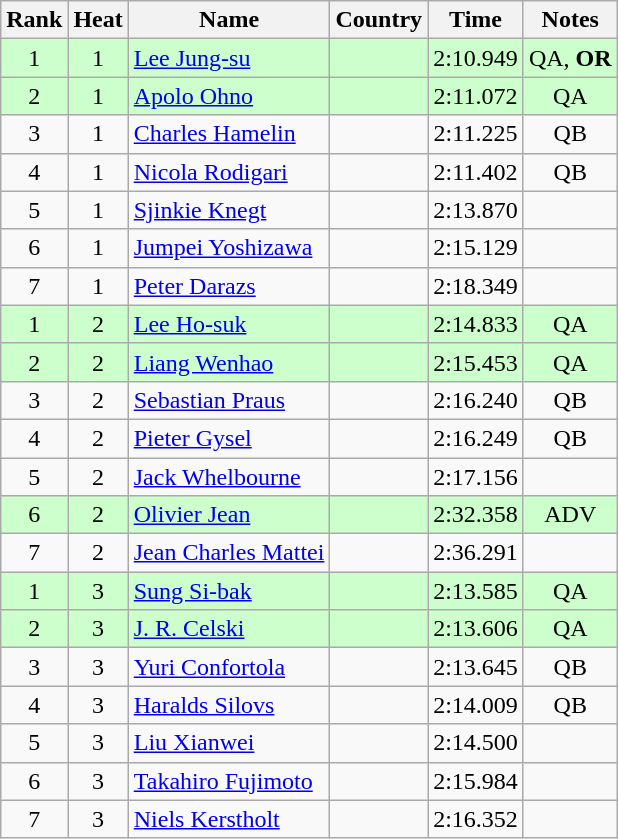<table class="wikitable sortable" style="text-align:center">
<tr>
<th>Rank</th>
<th>Heat</th>
<th>Name</th>
<th>Country</th>
<th>Time</th>
<th>Notes</th>
</tr>
<tr bgcolor=ccffcc>
<td>1</td>
<td>1</td>
<td align=left><a href='#'>Lee Jung-su</a></td>
<td align=left></td>
<td>2:10.949</td>
<td>QA, <strong>OR</strong></td>
</tr>
<tr bgcolor=ccffcc>
<td>2</td>
<td>1</td>
<td align=left><a href='#'>Apolo Ohno</a></td>
<td align=left></td>
<td>2:11.072</td>
<td>QA</td>
</tr>
<tr>
<td>3</td>
<td>1</td>
<td align=left><a href='#'>Charles Hamelin</a></td>
<td align=left></td>
<td>2:11.225</td>
<td>QB</td>
</tr>
<tr>
<td>4</td>
<td>1</td>
<td align=left><a href='#'>Nicola Rodigari</a></td>
<td align=left></td>
<td>2:11.402</td>
<td>QB</td>
</tr>
<tr>
<td>5</td>
<td>1</td>
<td align=left><a href='#'>Sjinkie Knegt</a></td>
<td align=left></td>
<td>2:13.870</td>
<td></td>
</tr>
<tr>
<td>6</td>
<td>1</td>
<td align=left><a href='#'>Jumpei Yoshizawa</a></td>
<td align=left></td>
<td>2:15.129</td>
<td></td>
</tr>
<tr>
<td>7</td>
<td>1</td>
<td align=left><a href='#'>Peter Darazs</a></td>
<td align=left></td>
<td>2:18.349</td>
<td></td>
</tr>
<tr bgcolor=ccffcc>
<td>1</td>
<td>2</td>
<td align=left><a href='#'>Lee Ho-suk</a></td>
<td align=left></td>
<td>2:14.833</td>
<td>QA</td>
</tr>
<tr bgcolor=ccffcc>
<td>2</td>
<td>2</td>
<td align=left><a href='#'>Liang Wenhao</a></td>
<td align=left></td>
<td>2:15.453</td>
<td>QA</td>
</tr>
<tr>
<td>3</td>
<td>2</td>
<td align=left><a href='#'>Sebastian Praus</a></td>
<td align=left></td>
<td>2:16.240</td>
<td>QB</td>
</tr>
<tr>
<td>4</td>
<td>2</td>
<td align=left><a href='#'>Pieter Gysel</a></td>
<td align=left></td>
<td>2:16.249</td>
<td>QB</td>
</tr>
<tr>
<td>5</td>
<td>2</td>
<td align=left><a href='#'>Jack Whelbourne</a></td>
<td align=left></td>
<td>2:17.156</td>
<td></td>
</tr>
<tr bgcolor=ccffcc>
<td>6</td>
<td>2</td>
<td align=left><a href='#'>Olivier Jean</a></td>
<td align=left></td>
<td>2:32.358</td>
<td>ADV</td>
</tr>
<tr>
<td>7</td>
<td>2</td>
<td align=left><a href='#'>Jean Charles Mattei</a></td>
<td align=left></td>
<td>2:36.291</td>
<td></td>
</tr>
<tr bgcolor=ccffcc>
<td>1</td>
<td>3</td>
<td align=left><a href='#'>Sung Si-bak</a></td>
<td align=left></td>
<td>2:13.585</td>
<td>QA</td>
</tr>
<tr bgcolor=ccffcc>
<td>2</td>
<td>3</td>
<td align=left><a href='#'>J. R. Celski</a></td>
<td align=left></td>
<td>2:13.606</td>
<td>QA</td>
</tr>
<tr>
<td>3</td>
<td>3</td>
<td align=left><a href='#'>Yuri Confortola</a></td>
<td align=left></td>
<td>2:13.645</td>
<td>QB</td>
</tr>
<tr>
<td>4</td>
<td>3</td>
<td align=left><a href='#'>Haralds Silovs</a></td>
<td align=left></td>
<td>2:14.009</td>
<td>QB</td>
</tr>
<tr>
<td>5</td>
<td>3</td>
<td align=left><a href='#'>Liu Xianwei</a></td>
<td align=left></td>
<td>2:14.500</td>
<td></td>
</tr>
<tr>
<td>6</td>
<td>3</td>
<td align=left><a href='#'>Takahiro Fujimoto</a></td>
<td align=left></td>
<td>2:15.984</td>
<td></td>
</tr>
<tr>
<td>7</td>
<td>3</td>
<td align=left><a href='#'>Niels Kerstholt</a></td>
<td align=left></td>
<td>2:16.352</td>
<td></td>
</tr>
</table>
